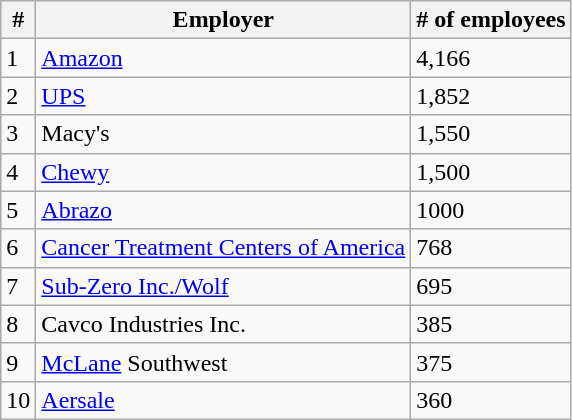<table class="wikitable">
<tr>
<th>#</th>
<th>Employer</th>
<th># of employees</th>
</tr>
<tr>
<td>1</td>
<td><a href='#'>Amazon</a></td>
<td>4,166</td>
</tr>
<tr>
<td>2</td>
<td><a href='#'>UPS</a></td>
<td>1,852</td>
</tr>
<tr>
<td>3</td>
<td>Macy's</td>
<td>1,550</td>
</tr>
<tr>
<td>4</td>
<td><a href='#'>Chewy</a></td>
<td>1,500</td>
</tr>
<tr>
<td>5</td>
<td><a href='#'>Abrazo</a></td>
<td>1000</td>
</tr>
<tr>
<td>6</td>
<td><a href='#'>Cancer Treatment Centers of America</a></td>
<td>768</td>
</tr>
<tr>
<td>7</td>
<td><a href='#'>Sub-Zero Inc./Wolf</a></td>
<td>695</td>
</tr>
<tr>
<td>8</td>
<td>Cavco Industries Inc.</td>
<td>385</td>
</tr>
<tr>
<td>9</td>
<td><a href='#'>McLane</a> Southwest</td>
<td>375</td>
</tr>
<tr>
<td>10</td>
<td><a href='#'>Aersale</a></td>
<td>360</td>
</tr>
</table>
